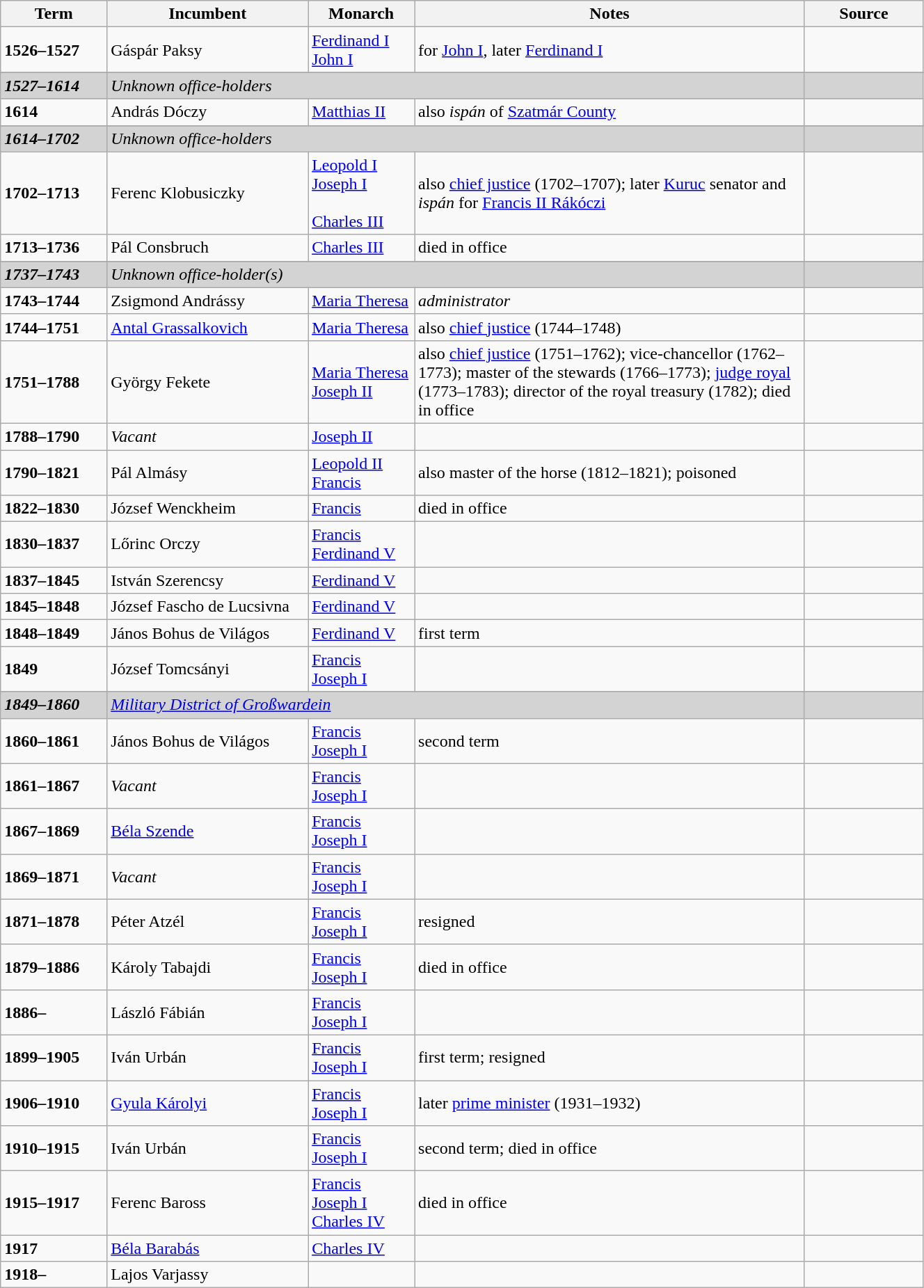<table class="wikitable" style="width: 70%">
<tr>
<th scope="col" width="9%">Term</th>
<th scope="col" width="17%">Incumbent</th>
<th scope="col" width="9%">Monarch</th>
<th scope="col" width="33%">Notes</th>
<th scope="col" width="10%">Source</th>
</tr>
<tr>
<td><strong>1526–1527</strong></td>
<td>Gáspár Paksy</td>
<td><a href='#'>Ferdinand I</a><br><a href='#'>John I</a></td>
<td>for <a href='#'>John I</a>, later <a href='#'>Ferdinand I</a></td>
<td></td>
</tr>
<tr>
</tr>
<tr style="background-color: lightgrey;">
<td><strong><em>1527–1614</em></strong></td>
<td colspan="3"><em>Unknown office-holders</em></td>
<td></td>
</tr>
<tr>
<td><strong>1614</strong></td>
<td>András Dóczy</td>
<td><a href='#'>Matthias II</a></td>
<td>also <em>ispán</em> of <a href='#'>Szatmár County</a></td>
<td></td>
</tr>
<tr>
</tr>
<tr style="background-color: lightgrey;">
<td><strong><em>1614–1702</em></strong></td>
<td colspan="3"><em>Unknown office-holders</em></td>
<td></td>
</tr>
<tr>
<td><strong>1702–1713</strong></td>
<td>Ferenc Klobusiczky</td>
<td><a href='#'>Leopold I</a><br><a href='#'>Joseph I</a><br><br><a href='#'>Charles III</a></td>
<td>also <a href='#'>chief justice</a> (1702–1707); later <a href='#'>Kuruc</a> senator and <em>ispán</em> for <a href='#'>Francis II Rákóczi</a></td>
<td></td>
</tr>
<tr>
<td><strong>1713–1736</strong></td>
<td>Pál Consbruch</td>
<td><a href='#'>Charles III</a></td>
<td>died in office</td>
<td></td>
</tr>
<tr>
</tr>
<tr style="background-color: lightgrey;">
<td><strong><em>1737–1743</em></strong></td>
<td colspan="3"><em>Unknown office-holder(s)</em></td>
<td></td>
</tr>
<tr>
<td><strong>1743–1744</strong></td>
<td>Zsigmond Andrássy</td>
<td><a href='#'>Maria Theresa</a></td>
<td><em>administrator</em></td>
<td></td>
</tr>
<tr>
<td><strong>1744–1751</strong></td>
<td><a href='#'>Antal Grassalkovich</a></td>
<td><a href='#'>Maria Theresa</a></td>
<td>also <a href='#'>chief justice</a> (1744–1748)</td>
<td></td>
</tr>
<tr>
<td><strong>1751–1788</strong></td>
<td>György Fekete</td>
<td><a href='#'>Maria Theresa</a><br><a href='#'>Joseph II</a></td>
<td>also <a href='#'>chief justice</a> (1751–1762); vice-chancellor (1762–1773); master of the stewards (1766–1773); <a href='#'>judge royal</a> (1773–1783); director of the royal treasury (1782); died in office</td>
<td></td>
</tr>
<tr>
<td><strong>1788–1790</strong></td>
<td><em>Vacant</em></td>
<td><a href='#'>Joseph II</a></td>
<td></td>
<td></td>
</tr>
<tr>
<td><strong>1790–1821</strong></td>
<td>Pál Almásy</td>
<td><a href='#'>Leopold II</a><br><a href='#'>Francis</a></td>
<td>also master of the horse (1812–1821); poisoned</td>
<td></td>
</tr>
<tr>
<td><strong>1822–1830</strong></td>
<td>József Wenckheim</td>
<td><a href='#'>Francis</a></td>
<td>died in office</td>
<td></td>
</tr>
<tr>
<td><strong>1830–1837</strong></td>
<td>Lőrinc Orczy</td>
<td><a href='#'>Francis</a><br><a href='#'>Ferdinand V</a></td>
<td></td>
<td></td>
</tr>
<tr>
<td><strong>1837–1845</strong></td>
<td>István Szerencsy</td>
<td><a href='#'>Ferdinand V</a></td>
<td></td>
<td></td>
</tr>
<tr>
<td><strong>1845–1848</strong></td>
<td>József Fascho de Lucsivna</td>
<td><a href='#'>Ferdinand V</a></td>
<td></td>
<td></td>
</tr>
<tr>
<td><strong>1848–1849</strong></td>
<td>János Bohus de Világos</td>
<td><a href='#'>Ferdinand V</a></td>
<td>first term</td>
<td></td>
</tr>
<tr>
<td><strong>1849</strong></td>
<td>József Tomcsányi</td>
<td><a href='#'>Francis Joseph I</a></td>
<td></td>
<td></td>
</tr>
<tr>
</tr>
<tr style="background-color: lightgrey;">
<td><strong><em>1849–1860</em></strong></td>
<td colspan="3"><em><a href='#'>Military District of Großwardein</a></em></td>
<td></td>
</tr>
<tr>
<td><strong>1860–1861</strong></td>
<td>János Bohus de Világos</td>
<td><a href='#'>Francis Joseph I</a></td>
<td>second term</td>
<td></td>
</tr>
<tr>
<td><strong>1861–1867</strong></td>
<td><em>Vacant</em></td>
<td><a href='#'>Francis Joseph I</a></td>
<td></td>
<td></td>
</tr>
<tr>
<td><strong>1867–1869</strong></td>
<td><a href='#'>Béla Szende</a></td>
<td><a href='#'>Francis Joseph I</a></td>
<td></td>
<td></td>
</tr>
<tr>
<td><strong>1869–1871</strong></td>
<td><em>Vacant</em></td>
<td><a href='#'>Francis Joseph I</a></td>
<td></td>
<td></td>
</tr>
<tr>
<td><strong>1871–1878</strong></td>
<td>Péter Atzél</td>
<td><a href='#'>Francis Joseph I</a></td>
<td>resigned</td>
<td></td>
</tr>
<tr>
<td><strong>1879–1886</strong></td>
<td>Károly Tabajdi</td>
<td><a href='#'>Francis Joseph I</a></td>
<td>died in office</td>
<td></td>
</tr>
<tr>
<td><strong>1886– </strong></td>
<td>László Fábián</td>
<td><a href='#'>Francis Joseph I</a></td>
<td></td>
<td></td>
</tr>
<tr>
<td><strong>1899–1905</strong></td>
<td>Iván Urbán</td>
<td><a href='#'>Francis Joseph I</a></td>
<td>first term; resigned</td>
<td></td>
</tr>
<tr>
<td><strong>1906–1910</strong></td>
<td><a href='#'>Gyula Károlyi</a></td>
<td><a href='#'>Francis Joseph I</a></td>
<td>later <a href='#'>prime minister</a> (1931–1932)</td>
<td></td>
</tr>
<tr>
<td><strong>1910–1915</strong></td>
<td>Iván Urbán</td>
<td><a href='#'>Francis Joseph I</a></td>
<td>second term; died in office</td>
<td></td>
</tr>
<tr>
<td><strong>1915–1917</strong></td>
<td>Ferenc Baross</td>
<td><a href='#'>Francis Joseph I</a><br><a href='#'>Charles IV</a></td>
<td>died in office</td>
<td></td>
</tr>
<tr>
<td><strong>1917</strong></td>
<td><a href='#'>Béla Barabás</a></td>
<td><a href='#'>Charles IV</a></td>
<td></td>
<td></td>
</tr>
<tr>
<td><strong>1918– </strong></td>
<td>Lajos Varjassy</td>
<td></td>
<td></td>
<td></td>
</tr>
</table>
